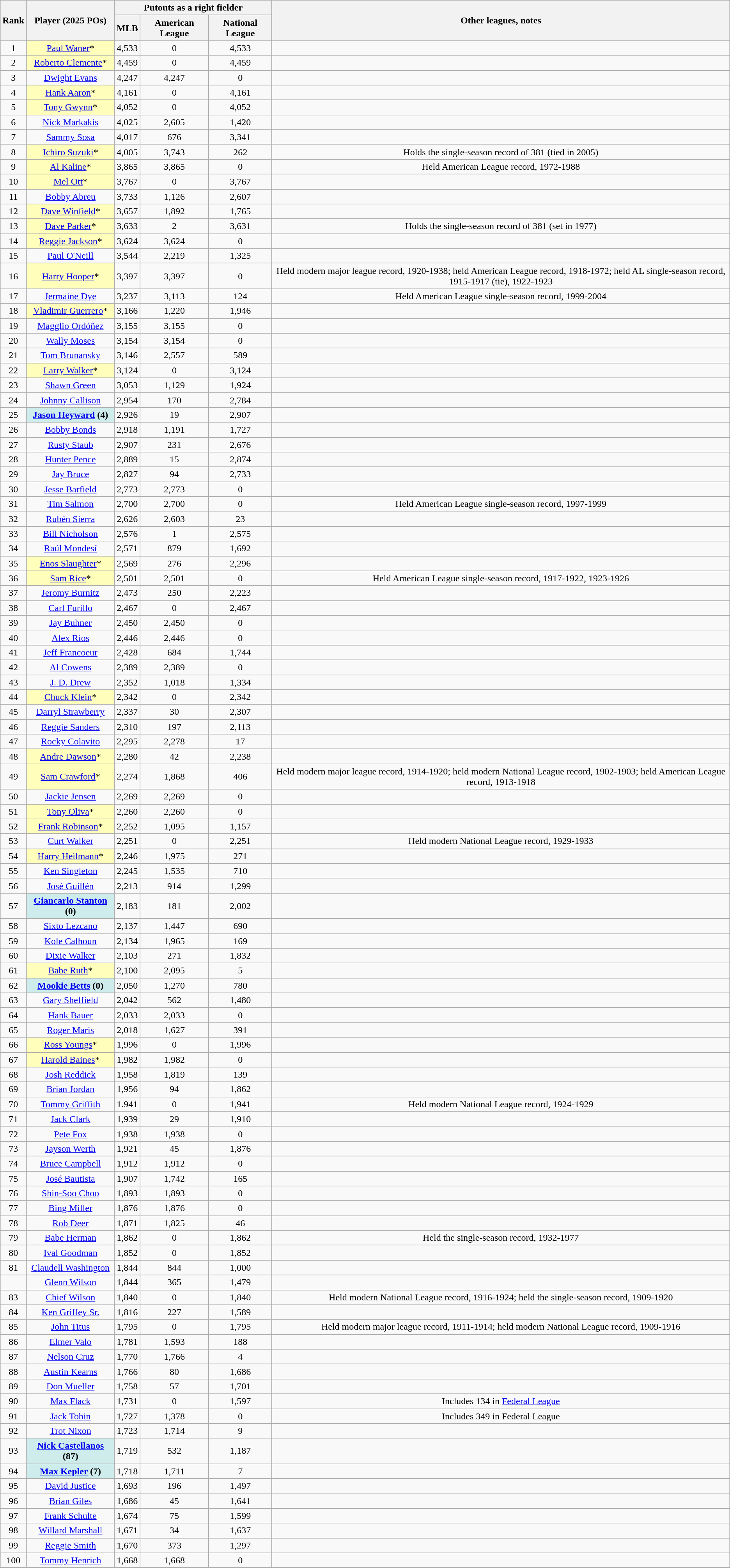<table class="wikitable sortable" style="text-align:center">
<tr style="white-space:nowrap;">
<th rowspan=2>Rank</th>
<th rowspan=2 scope="col">Player (2025 POs)</th>
<th colspan=3>Putouts as a right fielder</th>
<th rowspan=2>Other leagues, notes</th>
</tr>
<tr>
<th>MLB</th>
<th>American League</th>
<th>National League</th>
</tr>
<tr>
<td>1</td>
<td style="background:#ffffbb;"><a href='#'>Paul Waner</a>*</td>
<td>4,533</td>
<td>0</td>
<td>4,533</td>
<td></td>
</tr>
<tr>
<td>2</td>
<td style="background:#ffffbb;"><a href='#'>Roberto Clemente</a>*</td>
<td>4,459</td>
<td>0</td>
<td>4,459</td>
<td></td>
</tr>
<tr>
<td>3</td>
<td><a href='#'>Dwight Evans</a></td>
<td>4,247</td>
<td>4,247</td>
<td>0</td>
<td></td>
</tr>
<tr>
<td>4</td>
<td style="background:#ffffbb;"><a href='#'>Hank Aaron</a>*</td>
<td>4,161</td>
<td>0</td>
<td>4,161</td>
<td></td>
</tr>
<tr>
<td>5</td>
<td style="background:#ffffbb;"><a href='#'>Tony Gwynn</a>*</td>
<td>4,052</td>
<td>0</td>
<td>4,052</td>
<td></td>
</tr>
<tr>
<td>6</td>
<td><a href='#'>Nick Markakis</a></td>
<td>4,025</td>
<td>2,605</td>
<td>1,420</td>
<td></td>
</tr>
<tr>
<td>7</td>
<td><a href='#'>Sammy Sosa</a></td>
<td>4,017</td>
<td>676</td>
<td>3,341</td>
<td></td>
</tr>
<tr>
<td>8</td>
<td style="background:#ffffbb;"><a href='#'>Ichiro Suzuki</a>*</td>
<td>4,005</td>
<td>3,743</td>
<td>262</td>
<td>Holds the single-season record of 381 (tied in 2005)</td>
</tr>
<tr>
<td>9</td>
<td style="background:#ffffbb;"><a href='#'>Al Kaline</a>*</td>
<td>3,865</td>
<td>3,865</td>
<td>0</td>
<td>Held American League record, 1972-1988</td>
</tr>
<tr>
<td>10</td>
<td style="background:#ffffbb;"><a href='#'>Mel Ott</a>*</td>
<td>3,767</td>
<td>0</td>
<td>3,767</td>
<td></td>
</tr>
<tr>
<td>11</td>
<td><a href='#'>Bobby Abreu</a></td>
<td>3,733</td>
<td>1,126</td>
<td>2,607</td>
<td></td>
</tr>
<tr>
<td>12</td>
<td style="background:#ffffbb;"><a href='#'>Dave Winfield</a>*</td>
<td>3,657</td>
<td>1,892</td>
<td>1,765</td>
<td></td>
</tr>
<tr>
<td>13</td>
<td style="background:#ffffbb;"><a href='#'>Dave Parker</a>*</td>
<td>3,633</td>
<td>2</td>
<td>3,631</td>
<td>Holds the single-season record of 381 (set in 1977)</td>
</tr>
<tr>
<td>14</td>
<td style="background:#ffffbb;"><a href='#'>Reggie Jackson</a>*</td>
<td>3,624</td>
<td>3,624</td>
<td>0</td>
<td></td>
</tr>
<tr>
<td>15</td>
<td><a href='#'>Paul O'Neill</a></td>
<td>3,544</td>
<td>2,219</td>
<td>1,325</td>
<td></td>
</tr>
<tr>
<td>16</td>
<td style="background:#ffffbb;"><a href='#'>Harry Hooper</a>*</td>
<td>3,397</td>
<td>3,397</td>
<td>0</td>
<td>Held modern major league record, 1920-1938; held American League record, 1918-1972; held AL single-season record, 1915-1917 (tie), 1922-1923</td>
</tr>
<tr>
<td>17</td>
<td><a href='#'>Jermaine Dye</a></td>
<td>3,237</td>
<td>3,113</td>
<td>124</td>
<td>Held American League single-season record, 1999-2004</td>
</tr>
<tr>
<td>18</td>
<td style="background:#ffffbb;"><a href='#'>Vladimir Guerrero</a>*</td>
<td>3,166</td>
<td>1,220</td>
<td>1,946</td>
<td></td>
</tr>
<tr>
<td>19</td>
<td><a href='#'>Magglio Ordóñez</a></td>
<td>3,155</td>
<td>3,155</td>
<td>0</td>
<td></td>
</tr>
<tr>
<td>20</td>
<td><a href='#'>Wally Moses</a></td>
<td>3,154</td>
<td>3,154</td>
<td>0</td>
<td></td>
</tr>
<tr>
<td>21</td>
<td><a href='#'>Tom Brunansky</a></td>
<td>3,146</td>
<td>2,557</td>
<td>589</td>
<td></td>
</tr>
<tr>
<td>22</td>
<td style="background:#ffffbb;"><a href='#'>Larry Walker</a>*</td>
<td>3,124</td>
<td>0</td>
<td>3,124</td>
<td></td>
</tr>
<tr>
<td>23</td>
<td><a href='#'>Shawn Green</a></td>
<td>3,053</td>
<td>1,129</td>
<td>1,924</td>
<td></td>
</tr>
<tr>
<td>24</td>
<td><a href='#'>Johnny Callison</a></td>
<td>2,954</td>
<td>170</td>
<td>2,784</td>
<td></td>
</tr>
<tr>
<td>25</td>
<td style="background:#cfecec;"><strong><a href='#'>Jason Heyward</a> (4)</strong></td>
<td>2,926</td>
<td>19</td>
<td>2,907</td>
<td></td>
</tr>
<tr>
<td>26</td>
<td><a href='#'>Bobby Bonds</a></td>
<td>2,918</td>
<td>1,191</td>
<td>1,727</td>
<td></td>
</tr>
<tr>
<td>27</td>
<td><a href='#'>Rusty Staub</a></td>
<td>2,907</td>
<td>231</td>
<td>2,676</td>
<td></td>
</tr>
<tr>
<td>28</td>
<td><a href='#'>Hunter Pence</a></td>
<td>2,889</td>
<td>15</td>
<td>2,874</td>
<td></td>
</tr>
<tr>
<td>29</td>
<td><a href='#'>Jay Bruce</a></td>
<td>2,827</td>
<td>94</td>
<td>2,733</td>
<td></td>
</tr>
<tr>
<td>30</td>
<td><a href='#'>Jesse Barfield</a></td>
<td>2,773</td>
<td>2,773</td>
<td>0</td>
<td></td>
</tr>
<tr>
<td>31</td>
<td><a href='#'>Tim Salmon</a></td>
<td>2,700</td>
<td>2,700</td>
<td>0</td>
<td>Held American League single-season record, 1997-1999</td>
</tr>
<tr>
<td>32</td>
<td><a href='#'>Rubén Sierra</a></td>
<td>2,626</td>
<td>2,603</td>
<td>23</td>
<td></td>
</tr>
<tr>
<td>33</td>
<td><a href='#'>Bill Nicholson</a></td>
<td>2,576</td>
<td>1</td>
<td>2,575</td>
<td></td>
</tr>
<tr>
<td>34</td>
<td><a href='#'>Raúl Mondesí</a></td>
<td>2,571</td>
<td>879</td>
<td>1,692</td>
<td></td>
</tr>
<tr>
<td>35</td>
<td style="background:#ffffbb;"><a href='#'>Enos Slaughter</a>*</td>
<td>2,569</td>
<td>276</td>
<td>2,296</td>
<td></td>
</tr>
<tr>
<td>36</td>
<td style="background:#ffffbb;"><a href='#'>Sam Rice</a>*</td>
<td>2,501</td>
<td>2,501</td>
<td>0</td>
<td>Held American League single-season record, 1917-1922, 1923-1926</td>
</tr>
<tr>
<td>37</td>
<td><a href='#'>Jeromy Burnitz</a></td>
<td>2,473</td>
<td>250</td>
<td>2,223</td>
<td></td>
</tr>
<tr>
<td>38</td>
<td><a href='#'>Carl Furillo</a></td>
<td>2,467</td>
<td>0</td>
<td>2,467</td>
<td></td>
</tr>
<tr>
<td>39</td>
<td><a href='#'>Jay Buhner</a></td>
<td>2,450</td>
<td>2,450</td>
<td>0</td>
<td></td>
</tr>
<tr>
<td>40</td>
<td><a href='#'>Alex Ríos</a></td>
<td>2,446</td>
<td>2,446</td>
<td>0</td>
<td></td>
</tr>
<tr>
<td>41</td>
<td><a href='#'>Jeff Francoeur</a></td>
<td>2,428</td>
<td>684</td>
<td>1,744</td>
<td></td>
</tr>
<tr>
<td>42</td>
<td><a href='#'>Al Cowens</a></td>
<td>2,389</td>
<td>2,389</td>
<td>0</td>
<td></td>
</tr>
<tr>
<td>43</td>
<td><a href='#'>J. D. Drew</a></td>
<td>2,352</td>
<td>1,018</td>
<td>1,334</td>
<td></td>
</tr>
<tr>
<td>44</td>
<td style="background:#ffffbb;"><a href='#'>Chuck Klein</a>*</td>
<td>2,342</td>
<td>0</td>
<td>2,342</td>
<td></td>
</tr>
<tr>
<td>45</td>
<td><a href='#'>Darryl Strawberry</a></td>
<td>2,337</td>
<td>30</td>
<td>2,307</td>
<td></td>
</tr>
<tr>
<td>46</td>
<td><a href='#'>Reggie Sanders</a></td>
<td>2,310</td>
<td>197</td>
<td>2,113</td>
<td></td>
</tr>
<tr>
<td>47</td>
<td><a href='#'>Rocky Colavito</a></td>
<td>2,295</td>
<td>2,278</td>
<td>17</td>
<td></td>
</tr>
<tr>
<td>48</td>
<td style="background:#ffffbb;"><a href='#'>Andre Dawson</a>*</td>
<td>2,280</td>
<td>42</td>
<td>2,238</td>
<td></td>
</tr>
<tr>
<td>49</td>
<td style="background:#ffffbb;"><a href='#'>Sam Crawford</a>* </td>
<td>2,274</td>
<td>1,868</td>
<td>406</td>
<td>Held modern major league record, 1914-1920; held modern National League record, 1902-1903; held American League record, 1913-1918</td>
</tr>
<tr>
<td>50</td>
<td><a href='#'>Jackie Jensen</a></td>
<td>2,269</td>
<td>2,269</td>
<td>0</td>
<td></td>
</tr>
<tr>
<td>51</td>
<td style="background:#ffffbb;"><a href='#'>Tony Oliva</a>*</td>
<td>2,260</td>
<td>2,260</td>
<td>0</td>
<td></td>
</tr>
<tr>
<td>52</td>
<td style="background:#ffffbb;"><a href='#'>Frank Robinson</a>*</td>
<td>2,252</td>
<td>1,095</td>
<td>1,157</td>
<td></td>
</tr>
<tr>
<td>53</td>
<td><a href='#'>Curt Walker</a></td>
<td>2,251</td>
<td>0</td>
<td>2,251</td>
<td>Held modern National League record, 1929-1933</td>
</tr>
<tr>
<td>54</td>
<td style="background:#ffffbb;"><a href='#'>Harry Heilmann</a>*</td>
<td>2,246</td>
<td>1,975</td>
<td>271</td>
<td></td>
</tr>
<tr>
<td>55</td>
<td><a href='#'>Ken Singleton</a></td>
<td>2,245</td>
<td>1,535</td>
<td>710</td>
<td></td>
</tr>
<tr>
<td>56</td>
<td><a href='#'>José Guillén</a></td>
<td>2,213</td>
<td>914</td>
<td>1,299</td>
<td></td>
</tr>
<tr>
<td>57</td>
<td style="background:#cfecec;"><strong><a href='#'>Giancarlo Stanton</a> (0)</strong></td>
<td>2,183</td>
<td>181</td>
<td>2,002</td>
<td></td>
</tr>
<tr>
<td>58</td>
<td><a href='#'>Sixto Lezcano</a></td>
<td>2,137</td>
<td>1,447</td>
<td>690</td>
<td></td>
</tr>
<tr>
<td>59</td>
<td><a href='#'>Kole Calhoun</a></td>
<td>2,134</td>
<td>1,965</td>
<td>169</td>
<td></td>
</tr>
<tr>
<td>60</td>
<td><a href='#'>Dixie Walker</a></td>
<td>2,103</td>
<td>271</td>
<td>1,832</td>
<td></td>
</tr>
<tr>
<td>61</td>
<td style="background:#ffffbb;"><a href='#'>Babe Ruth</a>*</td>
<td>2,100</td>
<td>2,095</td>
<td>5</td>
<td></td>
</tr>
<tr>
<td>62</td>
<td style="background:#cfecec;"><strong><a href='#'>Mookie Betts</a> (0)</strong></td>
<td>2,050</td>
<td>1,270</td>
<td>780</td>
<td></td>
</tr>
<tr>
<td>63</td>
<td><a href='#'>Gary Sheffield</a></td>
<td>2,042</td>
<td>562</td>
<td>1,480</td>
<td></td>
</tr>
<tr>
<td>64</td>
<td><a href='#'>Hank Bauer</a></td>
<td>2,033</td>
<td>2,033</td>
<td>0</td>
<td></td>
</tr>
<tr>
<td>65</td>
<td><a href='#'>Roger Maris</a></td>
<td>2,018</td>
<td>1,627</td>
<td>391</td>
<td></td>
</tr>
<tr>
<td>66</td>
<td style="background:#ffffbb;"><a href='#'>Ross Youngs</a>*</td>
<td>1,996</td>
<td>0</td>
<td>1,996</td>
<td></td>
</tr>
<tr>
<td>67</td>
<td style="background:#ffffbb;"><a href='#'>Harold Baines</a>*</td>
<td>1,982</td>
<td>1,982</td>
<td>0</td>
<td></td>
</tr>
<tr>
<td>68</td>
<td><a href='#'>Josh Reddick</a></td>
<td>1,958</td>
<td>1,819</td>
<td>139</td>
<td></td>
</tr>
<tr>
<td>69</td>
<td><a href='#'>Brian Jordan</a></td>
<td>1,956</td>
<td>94</td>
<td>1,862</td>
<td></td>
</tr>
<tr>
<td>70</td>
<td><a href='#'>Tommy Griffith</a></td>
<td>1.941</td>
<td>0</td>
<td>1,941</td>
<td>Held modern National League record, 1924-1929</td>
</tr>
<tr>
<td>71</td>
<td><a href='#'>Jack Clark</a></td>
<td>1,939</td>
<td>29</td>
<td>1,910</td>
<td></td>
</tr>
<tr>
<td>72</td>
<td><a href='#'>Pete Fox</a></td>
<td>1,938</td>
<td>1,938</td>
<td>0</td>
<td></td>
</tr>
<tr>
<td>73</td>
<td><a href='#'>Jayson Werth</a></td>
<td>1,921</td>
<td>45</td>
<td>1,876</td>
<td></td>
</tr>
<tr>
<td>74</td>
<td><a href='#'>Bruce Campbell</a></td>
<td>1,912</td>
<td>1,912</td>
<td>0</td>
<td></td>
</tr>
<tr>
<td>75</td>
<td><a href='#'>José Bautista</a></td>
<td>1,907</td>
<td>1,742</td>
<td>165</td>
<td></td>
</tr>
<tr>
<td>76</td>
<td><a href='#'>Shin-Soo Choo</a></td>
<td>1,893</td>
<td>1,893</td>
<td>0</td>
<td></td>
</tr>
<tr>
<td>77</td>
<td><a href='#'>Bing Miller</a></td>
<td>1,876</td>
<td>1,876</td>
<td>0</td>
<td></td>
</tr>
<tr>
<td>78</td>
<td><a href='#'>Rob Deer</a></td>
<td>1,871</td>
<td>1,825</td>
<td>46</td>
<td></td>
</tr>
<tr>
<td>79</td>
<td><a href='#'>Babe Herman</a></td>
<td>1,862</td>
<td>0</td>
<td>1,862</td>
<td>Held the single-season record, 1932-1977</td>
</tr>
<tr>
<td>80</td>
<td><a href='#'>Ival Goodman</a></td>
<td>1,852</td>
<td>0</td>
<td>1,852</td>
<td></td>
</tr>
<tr>
<td>81</td>
<td><a href='#'>Claudell Washington</a></td>
<td>1,844</td>
<td>844</td>
<td>1,000</td>
<td></td>
</tr>
<tr>
<td></td>
<td><a href='#'>Glenn Wilson</a></td>
<td>1,844</td>
<td>365</td>
<td>1,479</td>
<td></td>
</tr>
<tr>
<td>83</td>
<td><a href='#'>Chief Wilson</a></td>
<td>1,840</td>
<td>0</td>
<td>1,840</td>
<td>Held modern National League record, 1916-1924; held the single-season record, 1909-1920</td>
</tr>
<tr>
<td>84</td>
<td><a href='#'>Ken Griffey Sr.</a></td>
<td>1,816</td>
<td>227</td>
<td>1,589</td>
<td></td>
</tr>
<tr>
<td>85</td>
<td><a href='#'>John Titus</a></td>
<td>1,795</td>
<td>0</td>
<td>1,795</td>
<td>Held modern major league record, 1911-1914; held modern National League record, 1909-1916</td>
</tr>
<tr>
<td>86</td>
<td><a href='#'>Elmer Valo</a></td>
<td>1,781</td>
<td>1,593</td>
<td>188</td>
<td></td>
</tr>
<tr>
<td>87</td>
<td><a href='#'>Nelson Cruz</a></td>
<td>1,770</td>
<td>1,766</td>
<td>4</td>
<td></td>
</tr>
<tr>
<td>88</td>
<td><a href='#'>Austin Kearns</a></td>
<td>1,766</td>
<td>80</td>
<td>1,686</td>
<td></td>
</tr>
<tr>
<td>89</td>
<td><a href='#'>Don Mueller</a></td>
<td>1,758</td>
<td>57</td>
<td>1,701</td>
<td></td>
</tr>
<tr>
<td>90</td>
<td><a href='#'>Max Flack</a></td>
<td>1,731</td>
<td>0</td>
<td>1,597</td>
<td>Includes 134 in <a href='#'>Federal League</a></td>
</tr>
<tr>
<td>91</td>
<td><a href='#'>Jack Tobin</a></td>
<td>1,727</td>
<td>1,378</td>
<td>0</td>
<td>Includes 349 in Federal League</td>
</tr>
<tr>
<td>92</td>
<td><a href='#'>Trot Nixon</a></td>
<td>1,723</td>
<td>1,714</td>
<td>9</td>
<td></td>
</tr>
<tr>
<td>93</td>
<td style="background:#cfecec;"><strong><a href='#'>Nick Castellanos</a> (87)</strong></td>
<td>1,719</td>
<td>532</td>
<td>1,187</td>
<td></td>
</tr>
<tr>
<td>94</td>
<td style="background:#cfecec;"><strong><a href='#'>Max Kepler</a> (7)</strong></td>
<td>1,718</td>
<td>1,711</td>
<td>7</td>
<td></td>
</tr>
<tr>
<td>95</td>
<td><a href='#'>David Justice</a></td>
<td>1,693</td>
<td>196</td>
<td>1,497</td>
<td></td>
</tr>
<tr>
<td>96</td>
<td><a href='#'>Brian Giles</a></td>
<td>1,686</td>
<td>45</td>
<td>1,641</td>
<td></td>
</tr>
<tr>
<td>97</td>
<td><a href='#'>Frank Schulte</a></td>
<td>1,674</td>
<td>75</td>
<td>1,599</td>
<td></td>
</tr>
<tr>
<td>98</td>
<td><a href='#'>Willard Marshall</a></td>
<td>1,671</td>
<td>34</td>
<td>1,637</td>
<td></td>
</tr>
<tr>
<td>99</td>
<td><a href='#'>Reggie Smith</a></td>
<td>1,670</td>
<td>373</td>
<td>1,297</td>
<td></td>
</tr>
<tr>
<td>100</td>
<td><a href='#'>Tommy Henrich</a></td>
<td>1,668</td>
<td>1,668</td>
<td>0</td>
<td></td>
</tr>
</table>
